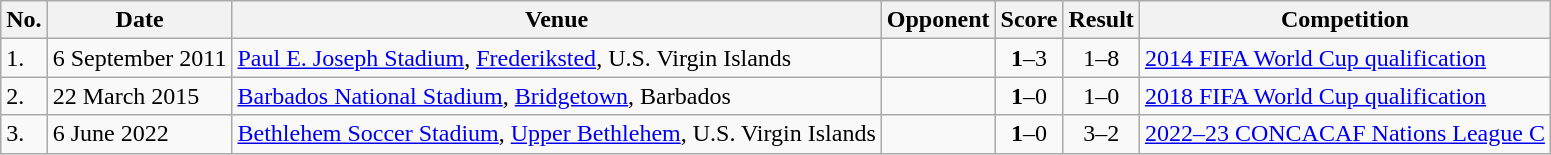<table class="wikitable plainrowheaders sortable">
<tr>
<th>No.</th>
<th>Date</th>
<th>Venue</th>
<th>Opponent</th>
<th>Score</th>
<th>Result</th>
<th>Competition</th>
</tr>
<tr>
<td>1.</td>
<td>6 September 2011</td>
<td><a href='#'>Paul E. Joseph Stadium</a>, <a href='#'>Frederiksted</a>, U.S. Virgin Islands</td>
<td></td>
<td align=center><strong>1</strong>–3</td>
<td align=center>1–8</td>
<td><a href='#'>2014 FIFA World Cup qualification</a></td>
</tr>
<tr>
<td>2.</td>
<td>22 March 2015</td>
<td><a href='#'>Barbados National Stadium</a>, <a href='#'>Bridgetown</a>, Barbados</td>
<td></td>
<td align=center><strong>1</strong>–0</td>
<td align=center>1–0</td>
<td><a href='#'>2018 FIFA World Cup qualification</a></td>
</tr>
<tr>
<td>3.</td>
<td>6 June 2022</td>
<td><a href='#'>Bethlehem Soccer Stadium</a>, <a href='#'>Upper Bethlehem</a>, U.S. Virgin Islands</td>
<td></td>
<td align=center><strong>1</strong>–0</td>
<td align=center>3–2</td>
<td><a href='#'>2022–23 CONCACAF Nations League C</a></td>
</tr>
</table>
